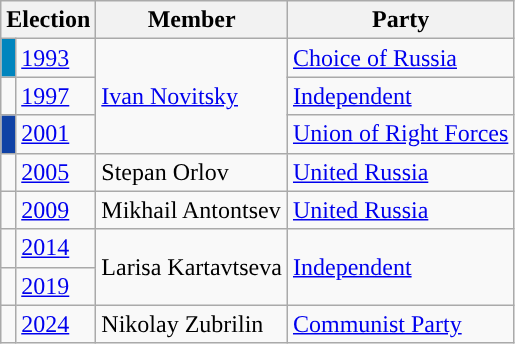<table class="wikitable">
<tr>
<th colspan="2">Election</th>
<th>Member</th>
<th>Party</th>
</tr>
<tr>
<td style="background-color:#0085BE"></td>
<td><a href='#'>1993</a></td>
<td rowspan=3><a href='#'>Ivan Novitsky</a></td>
<td><a href='#'>Choice of Russia</a></td>
</tr>
<tr>
<td style="background-color:"></td>
<td><a href='#'>1997</a></td>
<td><a href='#'>Independent</a></td>
</tr>
<tr>
<td style="background-color:#1042A5"></td>
<td><a href='#'>2001</a></td>
<td><a href='#'>Union of Right Forces</a></td>
</tr>
<tr>
<td style="background-color:"></td>
<td><a href='#'>2005</a></td>
<td>Stepan Orlov</td>
<td><a href='#'>United Russia</a></td>
</tr>
<tr>
<td style="background-color:"></td>
<td><a href='#'>2009</a></td>
<td>Mikhail Antontsev</td>
<td><a href='#'>United Russia</a></td>
</tr>
<tr>
<td style="background-color:"></td>
<td><a href='#'>2014</a></td>
<td rowspan=2>Larisa Kartavtseva</td>
<td rowspan=2><a href='#'>Independent</a></td>
</tr>
<tr>
<td style="background-color:"></td>
<td><a href='#'>2019</a></td>
</tr>
<tr>
<td style="background-color:"></td>
<td><a href='#'>2024</a></td>
<td>Nikolay Zubrilin</td>
<td><a href='#'>Communist Party</a></td>
</tr>
</table>
